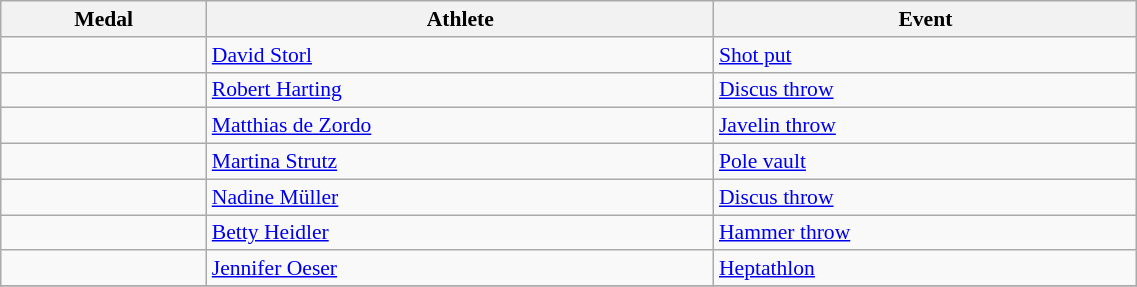<table class="wikitable" style="font-size:90%" width=60%>
<tr>
<th>Medal</th>
<th>Athlete</th>
<th>Event</th>
</tr>
<tr>
<td></td>
<td><a href='#'>David Storl</a></td>
<td><a href='#'>Shot put</a></td>
</tr>
<tr>
<td></td>
<td><a href='#'>Robert Harting</a></td>
<td><a href='#'>Discus throw</a></td>
</tr>
<tr>
<td></td>
<td><a href='#'>Matthias de Zordo</a></td>
<td><a href='#'>Javelin throw</a></td>
</tr>
<tr>
<td></td>
<td><a href='#'>Martina Strutz</a></td>
<td><a href='#'>Pole vault</a></td>
</tr>
<tr>
<td></td>
<td><a href='#'>Nadine Müller</a></td>
<td><a href='#'>Discus throw</a></td>
</tr>
<tr>
<td></td>
<td><a href='#'>Betty Heidler</a></td>
<td><a href='#'>Hammer throw</a></td>
</tr>
<tr>
<td></td>
<td><a href='#'>Jennifer Oeser</a></td>
<td><a href='#'>Heptathlon</a></td>
</tr>
<tr>
</tr>
</table>
